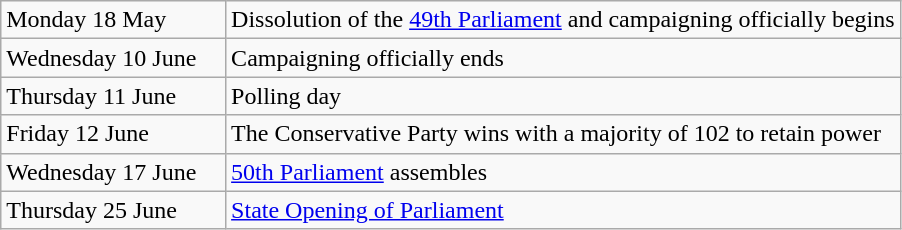<table class="wikitable">
<tr>
<td style="width:25%;">Monday 18 May</td>
<td>Dissolution of the <a href='#'>49th Parliament</a> and campaigning officially begins</td>
</tr>
<tr>
<td>Wednesday 10 June</td>
<td>Campaigning officially ends</td>
</tr>
<tr>
<td>Thursday 11 June</td>
<td>Polling day</td>
</tr>
<tr>
<td>Friday 12 June</td>
<td>The Conservative Party wins with a majority of 102 to retain power</td>
</tr>
<tr>
<td>Wednesday 17 June</td>
<td><a href='#'>50th Parliament</a> assembles</td>
</tr>
<tr>
<td>Thursday 25 June</td>
<td><a href='#'>State Opening of Parliament</a></td>
</tr>
</table>
